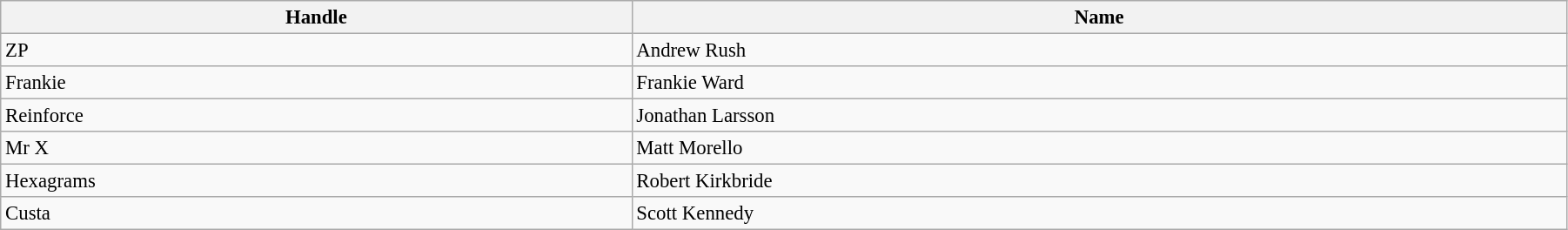<table class="wikitable" style="width:95%; font-size:95%">
<tr>
<th scope="col">Handle</th>
<th scope="col">Name</th>
</tr>
<tr>
<td>ZP</td>
<td>Andrew Rush</td>
</tr>
<tr>
<td>Frankie</td>
<td>Frankie Ward</td>
</tr>
<tr>
<td>Reinforce</td>
<td>Jonathan Larsson</td>
</tr>
<tr>
<td>Mr X</td>
<td>Matt Morello</td>
</tr>
<tr>
<td>Hexagrams</td>
<td>Robert Kirkbride</td>
</tr>
<tr>
<td>Custa</td>
<td>Scott Kennedy</td>
</tr>
</table>
